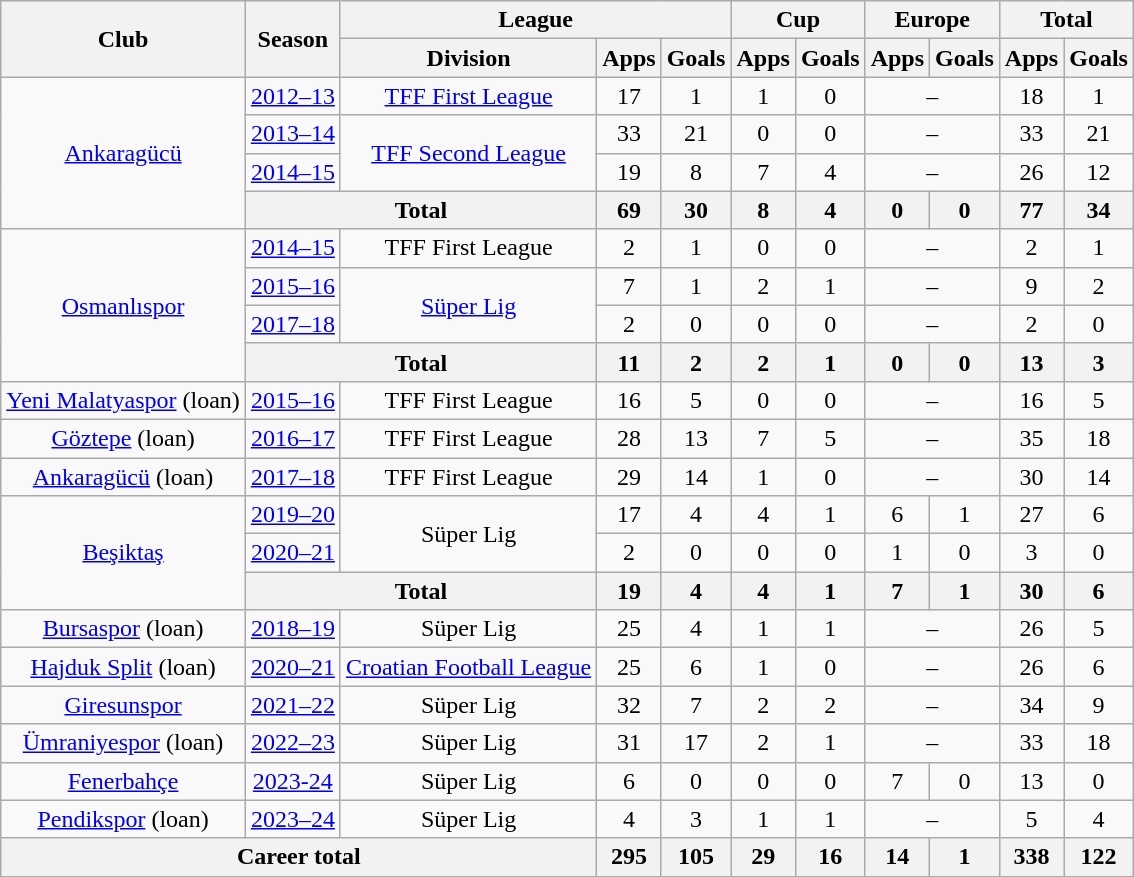<table class="wikitable" style="text-align:center">
<tr>
<th rowspan="2">Club</th>
<th rowspan="2">Season</th>
<th colspan="3">League</th>
<th colspan="2">Cup</th>
<th colspan="2">Europe</th>
<th colspan="2">Total</th>
</tr>
<tr>
<th>Division</th>
<th>Apps</th>
<th>Goals</th>
<th>Apps</th>
<th>Goals</th>
<th>Apps</th>
<th>Goals</th>
<th>Apps</th>
<th>Goals</th>
</tr>
<tr>
<td rowspan="4"><a href='#'>Ankaragücü</a></td>
<td><a href='#'>2012–13</a></td>
<td><a href='#'>TFF First League</a></td>
<td>17</td>
<td>1</td>
<td>1</td>
<td>0</td>
<td colspan="2">–</td>
<td>18</td>
<td>1</td>
</tr>
<tr>
<td><a href='#'>2013–14</a></td>
<td rowspan="2"><a href='#'>TFF Second League</a></td>
<td>33</td>
<td>21</td>
<td>0</td>
<td>0</td>
<td colspan="2">–</td>
<td>33</td>
<td>21</td>
</tr>
<tr>
<td><a href='#'>2014–15</a></td>
<td>19</td>
<td>8</td>
<td>7</td>
<td>4</td>
<td colspan="2">–</td>
<td>26</td>
<td>12</td>
</tr>
<tr>
<th colspan="2">Total</th>
<th>69</th>
<th>30</th>
<th>8</th>
<th>4</th>
<th>0</th>
<th>0</th>
<th>77</th>
<th>34</th>
</tr>
<tr>
<td rowspan="4"><a href='#'>Osmanlıspor</a></td>
<td><a href='#'>2014–15</a></td>
<td>TFF First League</td>
<td>2</td>
<td>1</td>
<td>0</td>
<td>0</td>
<td colspan="2">–</td>
<td>2</td>
<td>1</td>
</tr>
<tr>
<td><a href='#'>2015–16</a></td>
<td rowspan="2"><a href='#'>Süper Lig</a></td>
<td>7</td>
<td>1</td>
<td>2</td>
<td>1</td>
<td colspan="2">–</td>
<td>9</td>
<td>2</td>
</tr>
<tr>
<td><a href='#'>2017–18</a></td>
<td>2</td>
<td>0</td>
<td>0</td>
<td>0</td>
<td colspan="2">–</td>
<td>2</td>
<td>0</td>
</tr>
<tr>
<th colspan="2">Total</th>
<th>11</th>
<th>2</th>
<th>2</th>
<th>1</th>
<th>0</th>
<th>0</th>
<th>13</th>
<th>3</th>
</tr>
<tr>
<td><a href='#'>Yeni Malatyaspor</a> (loan)</td>
<td><a href='#'>2015–16</a></td>
<td>TFF First League</td>
<td>16</td>
<td>5</td>
<td>0</td>
<td>0</td>
<td colspan="2">–</td>
<td>16</td>
<td>5</td>
</tr>
<tr>
<td><a href='#'>Göztepe</a> (loan)</td>
<td><a href='#'>2016–17</a></td>
<td>TFF First League</td>
<td>28</td>
<td>13</td>
<td>7</td>
<td>5</td>
<td colspan="2">–</td>
<td>35</td>
<td>18</td>
</tr>
<tr>
<td><a href='#'>Ankaragücü</a> (loan)</td>
<td><a href='#'>2017–18</a></td>
<td>TFF First League</td>
<td>29</td>
<td>14</td>
<td>1</td>
<td>0</td>
<td colspan="2">–</td>
<td>30</td>
<td>14</td>
</tr>
<tr>
<td rowspan="3"><a href='#'>Beşiktaş</a></td>
<td><a href='#'>2019–20</a></td>
<td rowspan="2">Süper Lig</td>
<td>17</td>
<td>4</td>
<td>4</td>
<td>1</td>
<td>6</td>
<td>1</td>
<td>27</td>
<td>6</td>
</tr>
<tr>
<td><a href='#'>2020–21</a></td>
<td>2</td>
<td>0</td>
<td>0</td>
<td>0</td>
<td>1</td>
<td>0</td>
<td>3</td>
<td>0</td>
</tr>
<tr>
<th colspan="2">Total</th>
<th>19</th>
<th>4</th>
<th>4</th>
<th>1</th>
<th>7</th>
<th>1</th>
<th>30</th>
<th>6</th>
</tr>
<tr>
<td><a href='#'>Bursaspor</a> (loan)</td>
<td><a href='#'>2018–19</a></td>
<td>Süper Lig</td>
<td>25</td>
<td>4</td>
<td>1</td>
<td>1</td>
<td colspan="2">–</td>
<td>26</td>
<td>5</td>
</tr>
<tr>
<td><a href='#'>Hajduk Split</a> (loan)</td>
<td><a href='#'>2020–21</a></td>
<td><a href='#'>Croatian Football League</a></td>
<td>25</td>
<td>6</td>
<td>1</td>
<td>0</td>
<td colspan="2">–</td>
<td>26</td>
<td>6</td>
</tr>
<tr>
<td><a href='#'>Giresunspor</a></td>
<td><a href='#'>2021–22</a></td>
<td>Süper Lig</td>
<td>32</td>
<td>7</td>
<td>2</td>
<td>2</td>
<td colspan="2">–</td>
<td>34</td>
<td>9</td>
</tr>
<tr>
<td><a href='#'>Ümraniyespor</a> (loan)</td>
<td><a href='#'>2022–23</a></td>
<td>Süper Lig</td>
<td>31</td>
<td>17</td>
<td>2</td>
<td>1</td>
<td colspan="2">–</td>
<td>33</td>
<td>18</td>
</tr>
<tr>
<td><a href='#'>Fenerbahçe</a></td>
<td><a href='#'>2023-24</a></td>
<td>Süper Lig</td>
<td>6</td>
<td>0</td>
<td>0</td>
<td>0</td>
<td>7</td>
<td>0</td>
<td>13</td>
<td>0</td>
</tr>
<tr>
<td><a href='#'>Pendikspor</a> (loan)</td>
<td><a href='#'>2023–24</a></td>
<td>Süper Lig</td>
<td>4</td>
<td>3</td>
<td>1</td>
<td>1</td>
<td colspan="2">–</td>
<td>5</td>
<td>4</td>
</tr>
<tr>
<th colspan="3">Career total</th>
<th>295</th>
<th>105</th>
<th>29</th>
<th>16</th>
<th>14</th>
<th>1</th>
<th>338</th>
<th>122</th>
</tr>
</table>
